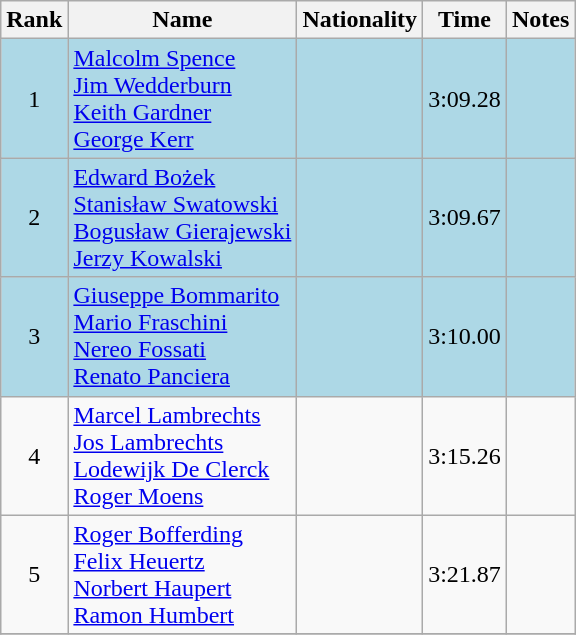<table class="wikitable sortable" style="text-align:center">
<tr>
<th>Rank</th>
<th>Name</th>
<th>Nationality</th>
<th>Time</th>
<th>Notes</th>
</tr>
<tr bgcolor=lightblue>
<td>1</td>
<td align=left><a href='#'>Malcolm Spence</a><br><a href='#'>Jim Wedderburn</a><br><a href='#'>Keith Gardner</a><br><a href='#'>George Kerr</a></td>
<td align=left></td>
<td>3:09.28</td>
<td></td>
</tr>
<tr bgcolor=lightblue>
<td>2</td>
<td align=left><a href='#'>Edward Bożek</a><br><a href='#'>Stanisław Swatowski</a><br><a href='#'>Bogusław Gierajewski</a><br><a href='#'>Jerzy Kowalski</a></td>
<td align=left></td>
<td>3:09.67</td>
<td></td>
</tr>
<tr bgcolor=lightblue>
<td>3</td>
<td align=left><a href='#'>Giuseppe Bommarito</a><br><a href='#'>Mario Fraschini</a><br><a href='#'>Nereo Fossati</a><br><a href='#'>Renato Panciera</a></td>
<td align=left></td>
<td>3:10.00</td>
<td></td>
</tr>
<tr>
<td>4</td>
<td align=left><a href='#'>Marcel Lambrechts</a><br><a href='#'>Jos Lambrechts</a><br><a href='#'>Lodewijk De Clerck</a><br><a href='#'>Roger Moens</a></td>
<td align=left></td>
<td>3:15.26</td>
<td></td>
</tr>
<tr>
<td>5</td>
<td align=left><a href='#'>Roger Bofferding</a><br><a href='#'>Felix Heuertz</a><br><a href='#'>Norbert Haupert</a><br><a href='#'>Ramon Humbert</a></td>
<td align=left></td>
<td>3:21.87</td>
<td></td>
</tr>
<tr>
</tr>
</table>
